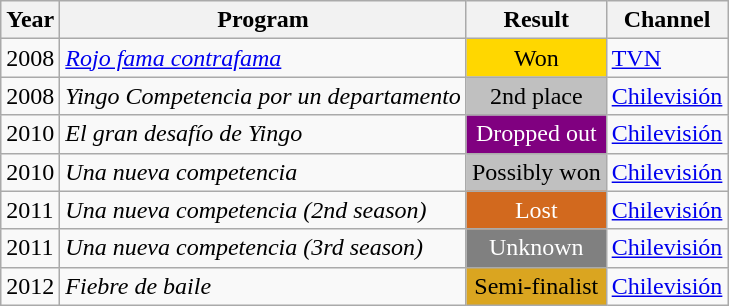<table Class = "wikitable">
<tr>
<th>Year</th>
<th>Program</th>
<th>Result</th>
<th>Channel</th>
</tr>
<tr>
<td>2008</td>
<td><em><a href='#'>Rojo fama contrafama</a></em></td>
<td style="background:Gold;color:black;text-align:center;">Won</td>
<td><a href='#'>TVN</a></td>
</tr>
<tr>
<td>2008</td>
<td><em>Yingo Competencia por un departamento</em></td>
<td style="background:Silver;color:black;text-align:center;">2nd place</td>
<td><a href='#'>Chilevisión</a></td>
</tr>
<tr>
<td>2010</td>
<td><em>El gran desafío de Yingo</em></td>
<td style="background:Purple;color:#fff;text-align:center;">Dropped out</td>
<td><a href='#'>Chilevisión</a></td>
</tr>
<tr>
<td>2010</td>
<td><em>Una nueva competencia</em></td>
<td style="background:Silver;color:black;text-align:center;">Possibly won</td>
<td><a href='#'>Chilevisión</a></td>
</tr>
<tr>
<td>2011</td>
<td><em>Una nueva competencia (2nd season)</em></td>
<td style="background:Chocolate;color:White;text-align:center;">Lost</td>
<td><a href='#'>Chilevisión</a></td>
</tr>
<tr>
<td>2011</td>
<td><em>Una nueva competencia (3rd season)</em></td>
<td style="background:Gray;color:White;text-align:center;">Unknown</td>
<td><a href='#'>Chilevisión</a></td>
</tr>
<tr>
<td>2012</td>
<td><em>Fiebre de baile</em></td>
<td style="background:Goldenrod;color:black;text-align:center;">Semi-finalist</td>
<td><a href='#'>Chilevisión</a></td>
</tr>
</table>
